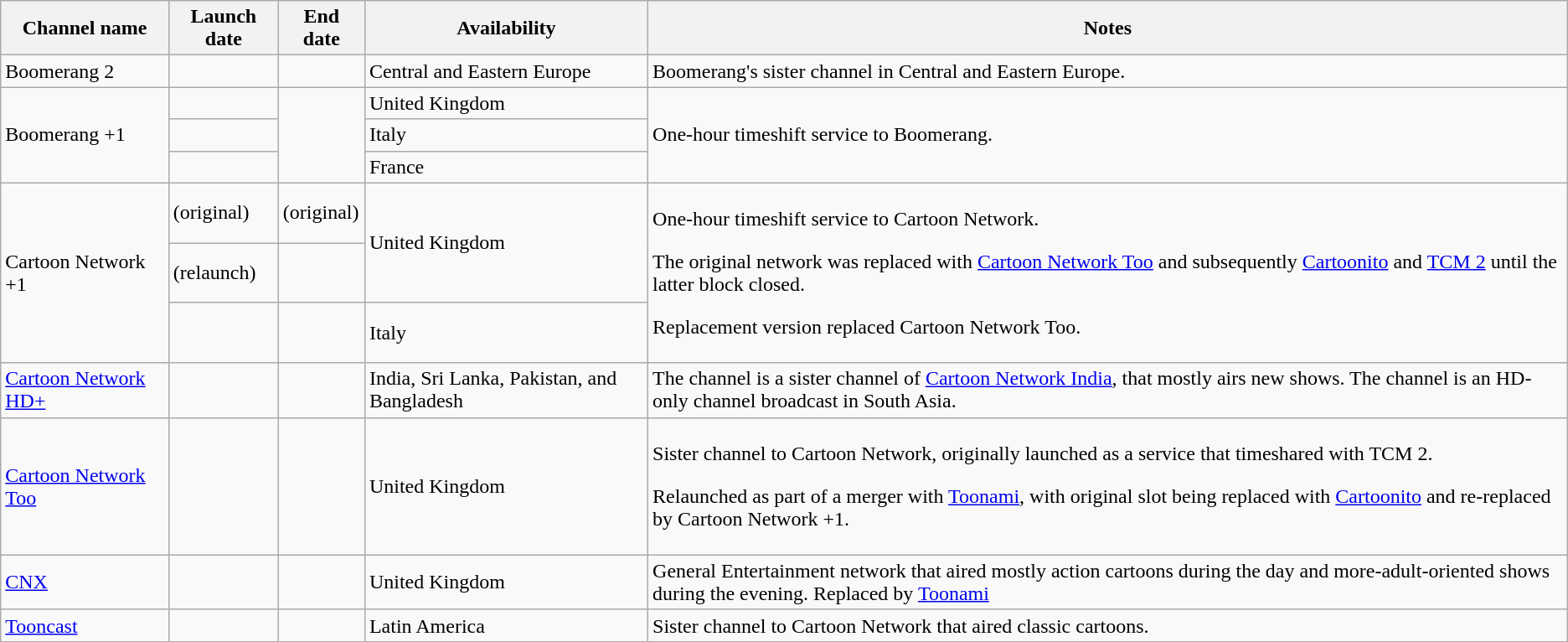<table class="wikitable sortable">
<tr>
<th>Channel name</th>
<th>Launch date</th>
<th>End date</th>
<th>Availability</th>
<th>Notes</th>
</tr>
<tr>
<td>Boomerang 2</td>
<td></td>
<td></td>
<td>Central and Eastern Europe</td>
<td>Boomerang's sister channel in Central and Eastern Europe.</td>
</tr>
<tr>
<td rowspan="3">Boomerang +1</td>
<td></td>
<td rowspan="3"></td>
<td>United Kingdom</td>
<td rowspan="3">One-hour timeshift service to Boomerang.</td>
</tr>
<tr>
<td></td>
<td>Italy</td>
</tr>
<tr>
<td></td>
<td>France</td>
</tr>
<tr>
<td rowspan="3">Cartoon Network +1</td>
<td> (original)</td>
<td> (original)</td>
<td rowspan="2">United Kingdom</td>
<td rowspan="3"><p>One-hour timeshift service to Cartoon Network.</p><p>The original network was replaced with <a href='#'>Cartoon Network Too</a> and subsequently <a href='#'>Cartoonito</a> and <a href='#'>TCM 2</a> until the latter block closed.</p><p>Replacement version replaced Cartoon Network Too.</p></td>
</tr>
<tr>
<td> (relaunch)</td>
</tr>
<tr>
<td></td>
<td></td>
<td>Italy</td>
</tr>
<tr>
<td><a href='#'>Cartoon Network HD+</a></td>
<td></td>
<td></td>
<td>India, Sri Lanka, Pakistan, and Bangladesh</td>
<td>The channel is a sister channel of <a href='#'>Cartoon Network India</a>, that mostly airs new shows. The channel is an HD-only channel broadcast in South Asia.</td>
</tr>
<tr>
<td><a href='#'>Cartoon Network Too</a></td>
<td></td>
<td></td>
<td>United Kingdom</td>
<td><p>Sister channel to Cartoon Network, originally launched as a service that timeshared with TCM 2.</p><p>Relaunched as part of a merger with <a href='#'>Toonami</a>, with original slot being replaced with <a href='#'>Cartoonito</a> and re-replaced by Cartoon Network +1.</p></td>
</tr>
<tr>
<td><a href='#'>CNX</a></td>
<td></td>
<td></td>
<td>United Kingdom</td>
<td>General Entertainment network that aired mostly action cartoons during the day and more-adult-oriented shows during the evening. Replaced by <a href='#'>Toonami</a></td>
</tr>
<tr>
<td><a href='#'>Tooncast</a></td>
<td></td>
<td></td>
<td>Latin America</td>
<td>Sister channel to Cartoon Network that aired classic cartoons.</td>
</tr>
</table>
